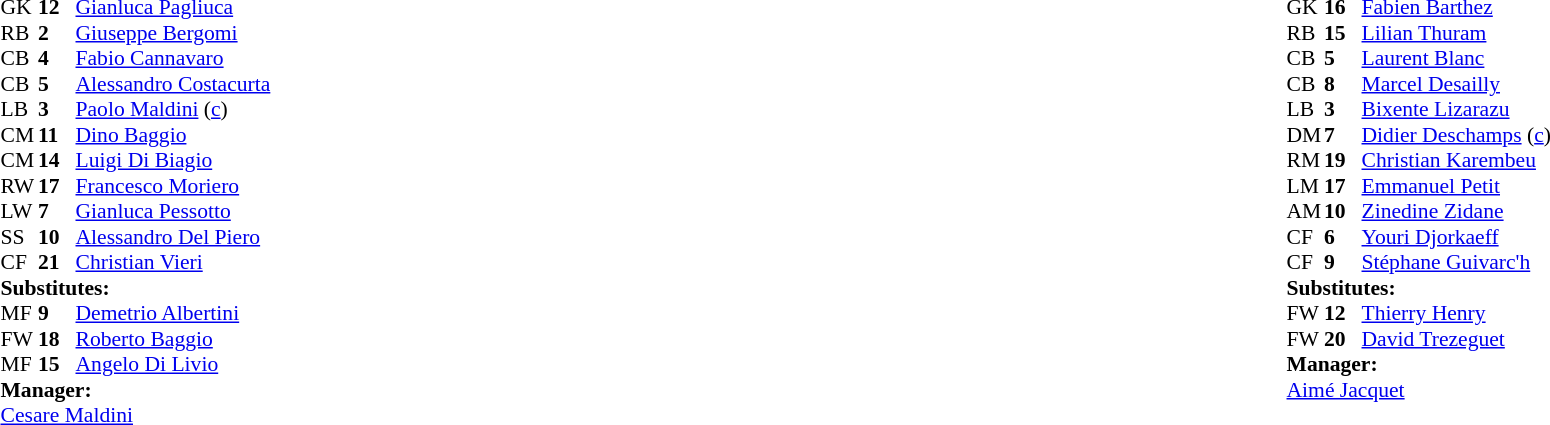<table style="width:100%">
<tr>
<td style="vertical-align:top; width:50%"><br><table style="font-size: 90%" cellspacing="0" cellpadding="0">
<tr>
<th width="25"></th>
<th width="25"></th>
</tr>
<tr>
<td>GK</td>
<td><strong>12</strong></td>
<td><a href='#'>Gianluca Pagliuca</a></td>
</tr>
<tr>
<td>RB</td>
<td><strong>2</strong></td>
<td><a href='#'>Giuseppe Bergomi</a></td>
<td></td>
</tr>
<tr>
<td>CB</td>
<td><strong>4</strong></td>
<td><a href='#'>Fabio Cannavaro</a></td>
</tr>
<tr>
<td>CB</td>
<td><strong>5</strong></td>
<td><a href='#'>Alessandro Costacurta</a></td>
<td></td>
</tr>
<tr>
<td>LB</td>
<td><strong>3</strong></td>
<td><a href='#'>Paolo Maldini</a> (<a href='#'>c</a>)</td>
</tr>
<tr>
<td>CM</td>
<td><strong>11</strong></td>
<td><a href='#'>Dino Baggio</a></td>
<td></td>
<td></td>
</tr>
<tr>
<td>CM</td>
<td><strong>14</strong></td>
<td><a href='#'>Luigi Di Biagio</a></td>
</tr>
<tr>
<td>RW</td>
<td><strong>17</strong></td>
<td><a href='#'>Francesco Moriero</a></td>
</tr>
<tr>
<td>LW</td>
<td><strong>7</strong></td>
<td><a href='#'>Gianluca Pessotto</a></td>
<td></td>
<td></td>
</tr>
<tr>
<td>SS</td>
<td><strong>10</strong></td>
<td><a href='#'>Alessandro Del Piero</a></td>
<td></td>
<td></td>
</tr>
<tr>
<td>CF</td>
<td><strong>21</strong></td>
<td><a href='#'>Christian Vieri</a></td>
</tr>
<tr>
<td colspan=4><strong>Substitutes:</strong></td>
</tr>
<tr>
<td>MF</td>
<td><strong>9</strong></td>
<td><a href='#'>Demetrio Albertini</a></td>
<td></td>
<td></td>
</tr>
<tr>
<td>FW</td>
<td><strong>18</strong></td>
<td><a href='#'>Roberto Baggio</a></td>
<td></td>
<td></td>
</tr>
<tr>
<td>MF</td>
<td><strong>15</strong></td>
<td><a href='#'>Angelo Di Livio</a></td>
<td></td>
<td></td>
</tr>
<tr>
<td colspan=4><strong>Manager:</strong></td>
</tr>
<tr>
<td colspan="4"><a href='#'>Cesare Maldini</a></td>
</tr>
</table>
</td>
<td style="vertical-align:top"></td>
<td style="vertical-align:top; width:50%"><br><table cellspacing="0" cellpadding="0" style="font-size:90%; margin:auto">
<tr>
<th width="25"></th>
<th width="25"></th>
</tr>
<tr>
<td>GK</td>
<td><strong>16</strong></td>
<td><a href='#'>Fabien Barthez</a></td>
</tr>
<tr>
<td>RB</td>
<td><strong>15</strong></td>
<td><a href='#'>Lilian Thuram</a></td>
</tr>
<tr>
<td>CB</td>
<td><strong>5</strong></td>
<td><a href='#'>Laurent Blanc</a></td>
</tr>
<tr>
<td>CB</td>
<td><strong>8</strong></td>
<td><a href='#'>Marcel Desailly</a></td>
</tr>
<tr>
<td>LB</td>
<td><strong>3</strong></td>
<td><a href='#'>Bixente Lizarazu</a></td>
</tr>
<tr>
<td>DM</td>
<td><strong>7</strong></td>
<td><a href='#'>Didier Deschamps</a> (<a href='#'>c</a>)</td>
<td></td>
</tr>
<tr>
<td>RM</td>
<td><strong>19</strong></td>
<td><a href='#'>Christian Karembeu</a></td>
<td></td>
<td></td>
</tr>
<tr>
<td>LM</td>
<td><strong>17</strong></td>
<td><a href='#'>Emmanuel Petit</a></td>
</tr>
<tr>
<td>AM</td>
<td><strong>10</strong></td>
<td><a href='#'>Zinedine Zidane</a></td>
</tr>
<tr>
<td>CF</td>
<td><strong>6</strong></td>
<td><a href='#'>Youri Djorkaeff</a></td>
</tr>
<tr>
<td>CF</td>
<td><strong>9</strong></td>
<td><a href='#'>Stéphane Guivarc'h</a></td>
<td></td>
<td></td>
</tr>
<tr>
<td colspan=4><strong>Substitutes:</strong></td>
</tr>
<tr>
<td>FW</td>
<td><strong>12</strong></td>
<td><a href='#'>Thierry Henry</a></td>
<td></td>
<td></td>
</tr>
<tr>
<td>FW</td>
<td><strong>20</strong></td>
<td><a href='#'>David Trezeguet</a></td>
<td></td>
<td></td>
</tr>
<tr>
<td colspan=4><strong>Manager:</strong></td>
</tr>
<tr>
<td colspan="4"><a href='#'>Aimé Jacquet</a></td>
</tr>
</table>
</td>
</tr>
</table>
